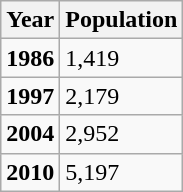<table class="wikitable">
<tr>
<th>Year</th>
<th>Population</th>
</tr>
<tr>
<td><strong>1986</strong></td>
<td>1,419</td>
</tr>
<tr>
<td><strong>1997</strong></td>
<td>2,179</td>
</tr>
<tr>
<td><strong>2004</strong></td>
<td>2,952</td>
</tr>
<tr>
<td><strong>2010</strong></td>
<td>5,197</td>
</tr>
</table>
